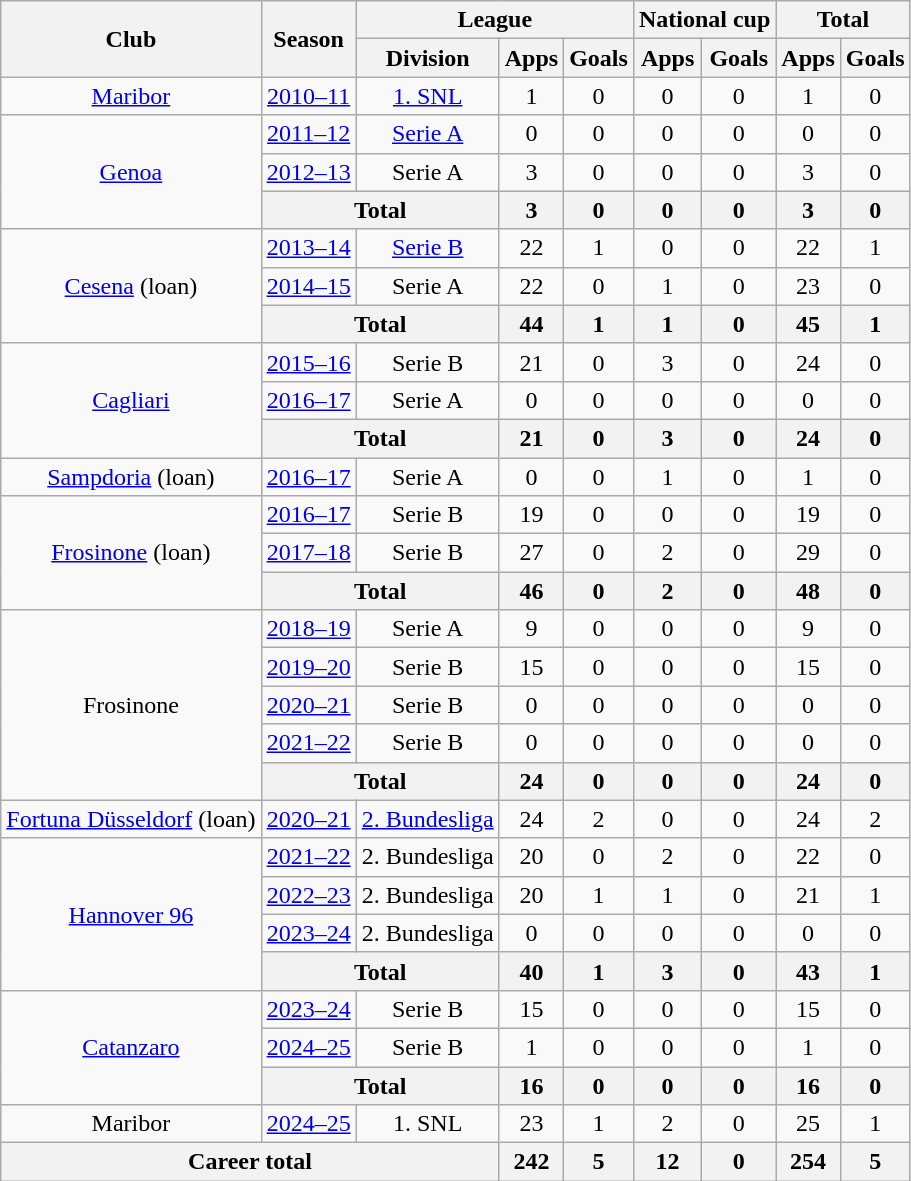<table class="wikitable" style="text-align: center;">
<tr>
<th rowspan="2">Club</th>
<th rowspan="2">Season</th>
<th colspan="3">League</th>
<th colspan="2">National cup</th>
<th colspan="2">Total</th>
</tr>
<tr>
<th>Division</th>
<th>Apps</th>
<th>Goals</th>
<th>Apps</th>
<th>Goals</th>
<th>Apps</th>
<th>Goals</th>
</tr>
<tr>
<td><a href='#'>Maribor</a></td>
<td><a href='#'>2010–11</a></td>
<td><a href='#'>1. SNL</a></td>
<td>1</td>
<td>0</td>
<td>0</td>
<td>0</td>
<td>1</td>
<td>0</td>
</tr>
<tr>
<td rowspan="3"><a href='#'>Genoa</a></td>
<td><a href='#'>2011–12</a></td>
<td><a href='#'>Serie A</a></td>
<td>0</td>
<td>0</td>
<td>0</td>
<td>0</td>
<td>0</td>
<td>0</td>
</tr>
<tr>
<td><a href='#'>2012–13</a></td>
<td>Serie A</td>
<td>3</td>
<td>0</td>
<td>0</td>
<td>0</td>
<td>3</td>
<td>0</td>
</tr>
<tr>
<th colspan="2">Total</th>
<th>3</th>
<th>0</th>
<th>0</th>
<th>0</th>
<th>3</th>
<th>0</th>
</tr>
<tr>
<td rowspan="3"><a href='#'>Cesena</a> (loan)</td>
<td><a href='#'>2013–14</a></td>
<td><a href='#'>Serie B</a></td>
<td>22</td>
<td>1</td>
<td>0</td>
<td>0</td>
<td>22</td>
<td>1</td>
</tr>
<tr>
<td><a href='#'>2014–15</a></td>
<td>Serie A</td>
<td>22</td>
<td>0</td>
<td>1</td>
<td>0</td>
<td>23</td>
<td>0</td>
</tr>
<tr>
<th colspan="2">Total</th>
<th>44</th>
<th>1</th>
<th>1</th>
<th>0</th>
<th>45</th>
<th>1</th>
</tr>
<tr>
<td rowspan="3"><a href='#'>Cagliari</a></td>
<td><a href='#'>2015–16</a></td>
<td>Serie B</td>
<td>21</td>
<td>0</td>
<td>3</td>
<td>0</td>
<td>24</td>
<td>0</td>
</tr>
<tr>
<td><a href='#'>2016–17</a></td>
<td>Serie A</td>
<td>0</td>
<td>0</td>
<td>0</td>
<td>0</td>
<td>0</td>
<td>0</td>
</tr>
<tr>
<th colspan="2">Total</th>
<th>21</th>
<th>0</th>
<th>3</th>
<th>0</th>
<th>24</th>
<th>0</th>
</tr>
<tr>
<td><a href='#'>Sampdoria</a> (loan)</td>
<td><a href='#'>2016–17</a></td>
<td>Serie A</td>
<td>0</td>
<td>0</td>
<td>1</td>
<td>0</td>
<td>1</td>
<td>0</td>
</tr>
<tr>
<td rowspan="3"><a href='#'>Frosinone</a> (loan)</td>
<td><a href='#'>2016–17</a></td>
<td>Serie B</td>
<td>19</td>
<td>0</td>
<td>0</td>
<td>0</td>
<td>19</td>
<td>0</td>
</tr>
<tr>
<td><a href='#'>2017–18</a></td>
<td>Serie B</td>
<td>27</td>
<td>0</td>
<td>2</td>
<td>0</td>
<td>29</td>
<td>0</td>
</tr>
<tr>
<th colspan="2">Total</th>
<th>46</th>
<th>0</th>
<th>2</th>
<th>0</th>
<th>48</th>
<th>0</th>
</tr>
<tr>
<td rowspan="5">Frosinone</td>
<td><a href='#'>2018–19</a></td>
<td>Serie A</td>
<td>9</td>
<td>0</td>
<td>0</td>
<td>0</td>
<td>9</td>
<td>0</td>
</tr>
<tr>
<td><a href='#'>2019–20</a></td>
<td>Serie B</td>
<td>15</td>
<td>0</td>
<td>0</td>
<td>0</td>
<td>15</td>
<td>0</td>
</tr>
<tr>
<td><a href='#'>2020–21</a></td>
<td>Serie B</td>
<td>0</td>
<td>0</td>
<td>0</td>
<td>0</td>
<td>0</td>
<td>0</td>
</tr>
<tr>
<td><a href='#'>2021–22</a></td>
<td>Serie B</td>
<td>0</td>
<td>0</td>
<td>0</td>
<td>0</td>
<td>0</td>
<td>0</td>
</tr>
<tr>
<th colspan="2">Total</th>
<th>24</th>
<th>0</th>
<th>0</th>
<th>0</th>
<th>24</th>
<th>0</th>
</tr>
<tr>
<td><a href='#'>Fortuna Düsseldorf</a> (loan)</td>
<td><a href='#'>2020–21</a></td>
<td><a href='#'>2. Bundesliga</a></td>
<td>24</td>
<td>2</td>
<td>0</td>
<td>0</td>
<td>24</td>
<td>2</td>
</tr>
<tr>
<td rowspan="4"><a href='#'>Hannover 96</a></td>
<td><a href='#'>2021–22</a></td>
<td>2. Bundesliga</td>
<td>20</td>
<td>0</td>
<td>2</td>
<td>0</td>
<td>22</td>
<td>0</td>
</tr>
<tr>
<td><a href='#'>2022–23</a></td>
<td>2. Bundesliga</td>
<td>20</td>
<td>1</td>
<td>1</td>
<td>0</td>
<td>21</td>
<td>1</td>
</tr>
<tr>
<td><a href='#'>2023–24</a></td>
<td>2. Bundesliga</td>
<td>0</td>
<td>0</td>
<td>0</td>
<td>0</td>
<td>0</td>
<td>0</td>
</tr>
<tr>
<th colspan="2">Total</th>
<th>40</th>
<th>1</th>
<th>3</th>
<th>0</th>
<th>43</th>
<th>1</th>
</tr>
<tr>
<td rowspan="3"><a href='#'>Catanzaro</a></td>
<td><a href='#'>2023–24</a></td>
<td>Serie B</td>
<td>15</td>
<td>0</td>
<td>0</td>
<td>0</td>
<td>15</td>
<td>0</td>
</tr>
<tr>
<td><a href='#'>2024–25</a></td>
<td>Serie B</td>
<td>1</td>
<td>0</td>
<td>0</td>
<td>0</td>
<td>1</td>
<td>0</td>
</tr>
<tr>
<th colspan="2">Total</th>
<th>16</th>
<th>0</th>
<th>0</th>
<th>0</th>
<th>16</th>
<th>0</th>
</tr>
<tr>
<td>Maribor</td>
<td><a href='#'>2024–25</a></td>
<td>1. SNL</td>
<td>23</td>
<td>1</td>
<td>2</td>
<td>0</td>
<td>25</td>
<td>1</td>
</tr>
<tr>
<th colspan="3">Career total</th>
<th>242</th>
<th>5</th>
<th>12</th>
<th>0</th>
<th>254</th>
<th>5</th>
</tr>
</table>
